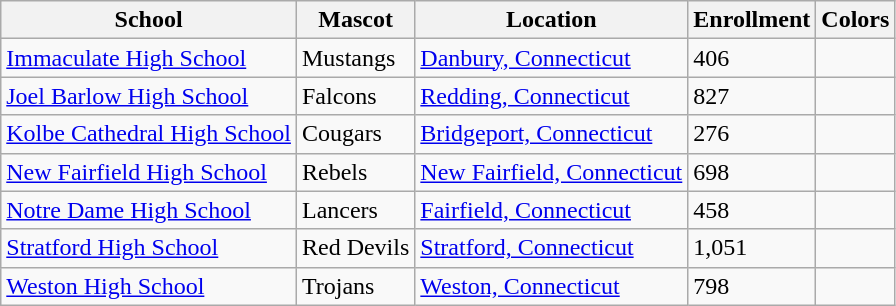<table class="wikitable">
<tr>
<th>School</th>
<th>Mascot</th>
<th>Location</th>
<th>Enrollment </th>
<th>Colors</th>
</tr>
<tr>
<td><a href='#'>Immaculate High School</a></td>
<td>Mustangs</td>
<td><a href='#'>Danbury, Connecticut</a></td>
<td>406</td>
<td> </td>
</tr>
<tr>
<td><a href='#'>Joel Barlow High School</a></td>
<td>Falcons</td>
<td><a href='#'>Redding, Connecticut</a></td>
<td>827</td>
<td> </td>
</tr>
<tr>
<td><a href='#'>Kolbe Cathedral High School</a></td>
<td>Cougars</td>
<td><a href='#'>Bridgeport, Connecticut</a></td>
<td>276</td>
<td> </td>
</tr>
<tr>
<td><a href='#'>New Fairfield High School</a></td>
<td>Rebels</td>
<td><a href='#'>New Fairfield, Connecticut</a></td>
<td>698</td>
<td>  </td>
</tr>
<tr>
<td><a href='#'>Notre Dame High School</a></td>
<td>Lancers</td>
<td><a href='#'>Fairfield, Connecticut</a></td>
<td>458</td>
<td> </td>
</tr>
<tr>
<td><a href='#'>Stratford High School</a></td>
<td>Red Devils</td>
<td><a href='#'>Stratford, Connecticut</a></td>
<td>1,051</td>
<td> </td>
</tr>
<tr>
<td><a href='#'>Weston High School</a></td>
<td>Trojans</td>
<td><a href='#'>Weston, Connecticut</a></td>
<td>798</td>
<td> </td>
</tr>
</table>
